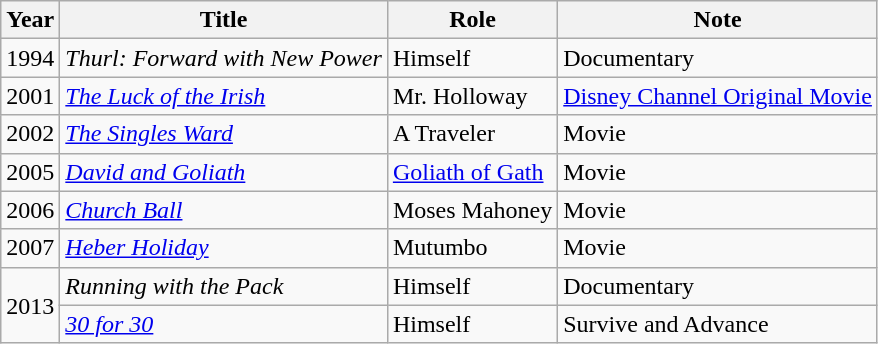<table class="wikitable sortable">
<tr>
<th>Year</th>
<th>Title</th>
<th>Role</th>
<th>Note</th>
</tr>
<tr>
<td>1994</td>
<td><em>Thurl: Forward with New Power</em></td>
<td>Himself</td>
<td>Documentary</td>
</tr>
<tr>
<td>2001</td>
<td><em><a href='#'>The Luck of the Irish</a></em></td>
<td>Mr. Holloway</td>
<td><a href='#'>Disney Channel Original Movie</a></td>
</tr>
<tr>
<td>2002</td>
<td><em><a href='#'>The Singles Ward</a></em></td>
<td>A Traveler</td>
<td>Movie</td>
</tr>
<tr>
<td>2005</td>
<td><em><a href='#'>David and Goliath</a></em></td>
<td><a href='#'>Goliath of Gath</a></td>
<td>Movie</td>
</tr>
<tr>
<td>2006</td>
<td><em><a href='#'>Church Ball</a></em></td>
<td>Moses Mahoney</td>
<td>Movie</td>
</tr>
<tr>
<td>2007</td>
<td><em><a href='#'>Heber Holiday</a></em></td>
<td>Mutumbo</td>
<td>Movie</td>
</tr>
<tr>
<td rowspan=2>2013</td>
<td><em>Running with the Pack</em></td>
<td>Himself</td>
<td>Documentary</td>
</tr>
<tr>
<td><em><a href='#'>30 for 30</a></em></td>
<td>Himself</td>
<td>Survive and Advance</td>
</tr>
</table>
